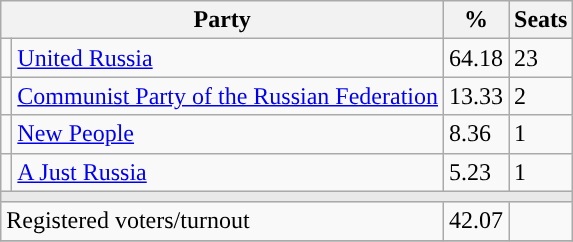<table class="wikitable">
<tr>
<th colspan=2>Party</th>
<th>%</th>
<th>Seats</th>
</tr>
<tr>
<td style="background:"></td>
<td><a href='#'>United Russia</a></td>
<td>64.18</td>
<td>23</td>
</tr>
<tr>
<td style="background:"></td>
<td><a href='#'>Communist Party of the Russian Federation</a></td>
<td>13.33</td>
<td>2</td>
</tr>
<tr>
<td style="background:"></td>
<td><a href='#'>New People</a></td>
<td>8.36</td>
<td>1</td>
</tr>
<tr>
<td style="background:"></td>
<td><a href='#'>A Just Russia</a></td>
<td>5.23</td>
<td>1</td>
</tr>
<tr>
<td colspan=4 style="background:#E9E9E9;"></td>
</tr>
<tr>
<td align=left colspan=2>Registered voters/turnout</td>
<td>42.07</td>
<td></td>
</tr>
<tr>
</tr>
</table>
